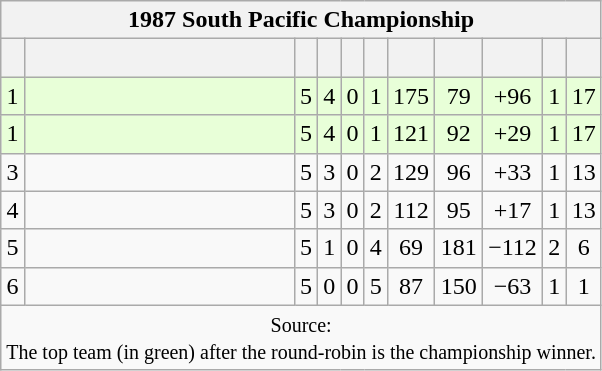<table class="wikitable" style="text-align:center;">
<tr>
<th colspan="100%">1987 South Pacific Championship</th>
</tr>
<tr>
<th style="padding-right:1px;"></th>
<th style="width:10.8em;"></th>
<th></th>
<th></th>
<th></th>
<th></th>
<th></th>
<th></th>
<th></th>
<th></th>
<th><br></th>
</tr>
<tr style="background:#e8ffd8;">
<td>1</td>
<td style=text-align:left></td>
<td>5</td>
<td>4</td>
<td>0</td>
<td>1</td>
<td>175</td>
<td>79</td>
<td>+96</td>
<td>1</td>
<td>17</td>
</tr>
<tr style="background:#e8ffd8;">
<td>1</td>
<td style=text-align:left></td>
<td>5</td>
<td>4</td>
<td>0</td>
<td>1</td>
<td>121</td>
<td>92</td>
<td>+29</td>
<td>1</td>
<td>17</td>
</tr>
<tr>
<td>3</td>
<td style=text-align:left></td>
<td>5</td>
<td>3</td>
<td>0</td>
<td>2</td>
<td>129</td>
<td>96</td>
<td>+33</td>
<td>1</td>
<td>13</td>
</tr>
<tr>
<td>4</td>
<td style=text-align:left></td>
<td>5</td>
<td>3</td>
<td>0</td>
<td>2</td>
<td>112</td>
<td>95</td>
<td>+17</td>
<td>1</td>
<td>13</td>
</tr>
<tr>
<td>5</td>
<td style=text-align:left></td>
<td>5</td>
<td>1</td>
<td>0</td>
<td>4</td>
<td>69</td>
<td>181</td>
<td>−112</td>
<td>2</td>
<td>6</td>
</tr>
<tr>
<td>6</td>
<td style=text-align:left></td>
<td>5</td>
<td>0</td>
<td>0</td>
<td>5</td>
<td>87</td>
<td>150</td>
<td>−63</td>
<td>1</td>
<td>1</td>
</tr>
<tr>
<td colspan="100%" style="border:0;"><small>Source: <br>The top team <span>(in green)</span> after the round-robin is the championship winner.</small></td>
</tr>
</table>
